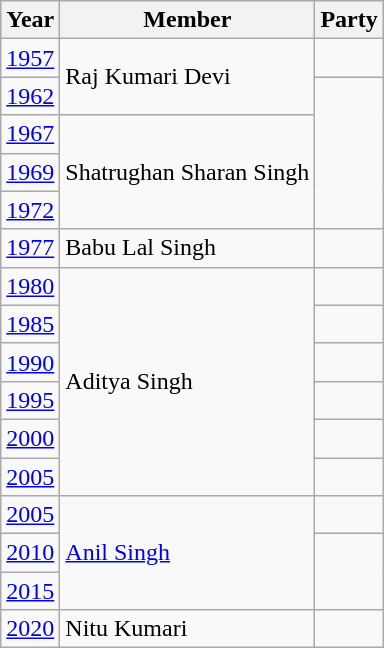<table class="wikitable sortable">
<tr>
<th>Year</th>
<th>Member</th>
<th colspan="2">Party</th>
</tr>
<tr>
<td><a href='#'>1957</a></td>
<td rowspan="2">Raj Kumari Devi</td>
<td></td>
</tr>
<tr>
<td><a href='#'>1962</a></td>
</tr>
<tr>
<td><a href='#'>1967</a></td>
<td rowspan="3">Shatrughan Sharan Singh</td>
</tr>
<tr>
<td><a href='#'>1969</a></td>
</tr>
<tr>
<td><a href='#'>1972</a></td>
</tr>
<tr>
<td><a href='#'>1977</a></td>
<td>Babu Lal Singh</td>
<td></td>
</tr>
<tr>
<td><a href='#'>1980</a></td>
<td rowspan="6">Aditya Singh</td>
<td></td>
</tr>
<tr>
<td><a href='#'>1985</a></td>
</tr>
<tr>
<td><a href='#'>1990</a></td>
<td></td>
</tr>
<tr>
<td><a href='#'>1995</a></td>
</tr>
<tr>
<td><a href='#'>2000</a></td>
<td></td>
</tr>
<tr>
<td><a href='#'>2005</a></td>
<td></td>
</tr>
<tr>
<td><a href='#'>2005</a></td>
<td rowspan="3"><a href='#'>Anil Singh</a></td>
<td></td>
</tr>
<tr>
<td><a href='#'>2010</a></td>
</tr>
<tr>
<td><a href='#'>2015</a></td>
</tr>
<tr>
<td><a href='#'>2020</a></td>
<td>Nitu Kumari</td>
<td></td>
</tr>
</table>
